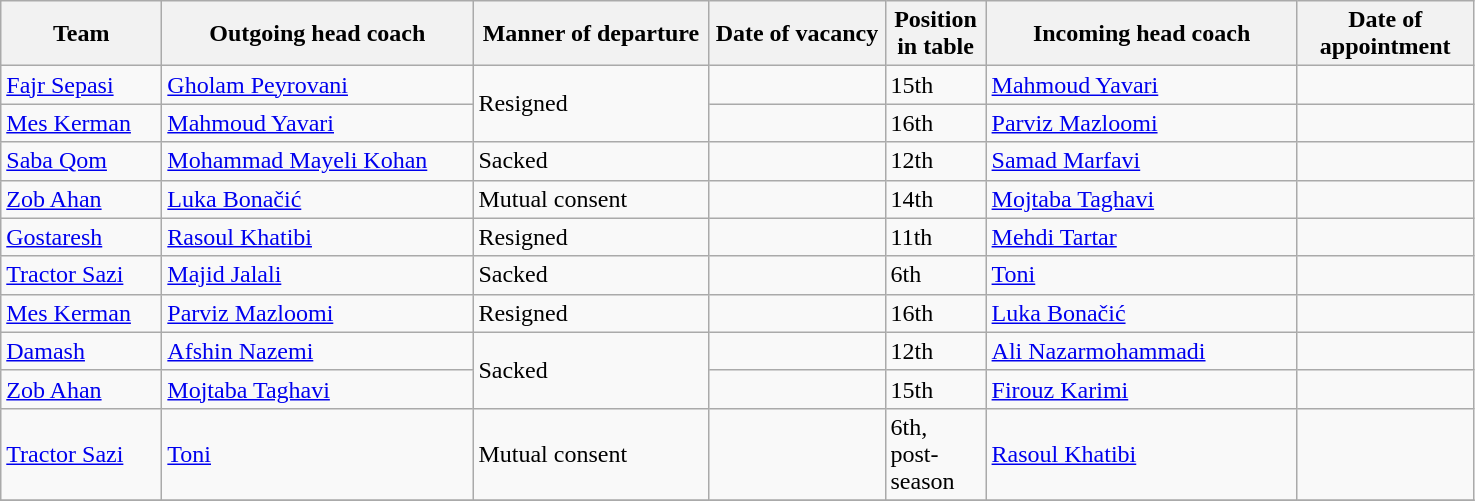<table class="wikitable">
<tr>
<th width=100>Team</th>
<th width=200>Outgoing head coach</th>
<th width=150>Manner of departure</th>
<th width=110>Date of vacancy</th>
<th width=60>Position in table</th>
<th width=200>Incoming head coach</th>
<th width=110>Date of appointment</th>
</tr>
<tr>
<td><a href='#'>Fajr Sepasi</a></td>
<td> <a href='#'>Gholam Peyrovani</a></td>
<td rowspan=2>Resigned</td>
<td></td>
<td>15th</td>
<td> <a href='#'>Mahmoud Yavari</a></td>
<td></td>
</tr>
<tr>
<td><a href='#'>Mes Kerman</a></td>
<td> <a href='#'>Mahmoud Yavari</a></td>
<td></td>
<td>16th</td>
<td> <a href='#'>Parviz Mazloomi</a></td>
<td></td>
</tr>
<tr>
<td><a href='#'>Saba Qom</a></td>
<td> <a href='#'>Mohammad Mayeli Kohan</a></td>
<td>Sacked</td>
<td></td>
<td>12th</td>
<td> <a href='#'>Samad Marfavi</a></td>
<td></td>
</tr>
<tr>
<td><a href='#'>Zob Ahan</a></td>
<td> <a href='#'>Luka Bonačić</a></td>
<td>Mutual consent</td>
<td></td>
<td>14th</td>
<td> <a href='#'>Mojtaba Taghavi</a></td>
<td></td>
</tr>
<tr>
<td><a href='#'>Gostaresh</a></td>
<td> <a href='#'>Rasoul Khatibi</a></td>
<td>Resigned</td>
<td></td>
<td>11th</td>
<td> <a href='#'>Mehdi Tartar</a></td>
<td></td>
</tr>
<tr>
<td><a href='#'>Tractor Sazi</a></td>
<td> <a href='#'>Majid Jalali</a></td>
<td>Sacked</td>
<td></td>
<td>6th</td>
<td> <a href='#'>Toni</a></td>
<td></td>
</tr>
<tr>
<td><a href='#'>Mes Kerman</a></td>
<td> <a href='#'>Parviz Mazloomi</a></td>
<td>Resigned</td>
<td></td>
<td>16th</td>
<td> <a href='#'>Luka Bonačić</a></td>
<td></td>
</tr>
<tr>
<td><a href='#'>Damash</a></td>
<td> <a href='#'>Afshin Nazemi</a></td>
<td rowspan="2">Sacked</td>
<td></td>
<td>12th</td>
<td> <a href='#'>Ali Nazarmohammadi</a></td>
<td></td>
</tr>
<tr>
<td><a href='#'>Zob Ahan</a></td>
<td> <a href='#'>Mojtaba Taghavi</a></td>
<td></td>
<td>15th</td>
<td> <a href='#'>Firouz Karimi</a></td>
<td></td>
</tr>
<tr>
<td><a href='#'>Tractor Sazi</a></td>
<td> <a href='#'>Toni</a></td>
<td>Mutual consent</td>
<td></td>
<td>6th, post-season</td>
<td> <a href='#'>Rasoul Khatibi</a></td>
<td></td>
</tr>
<tr>
</tr>
</table>
